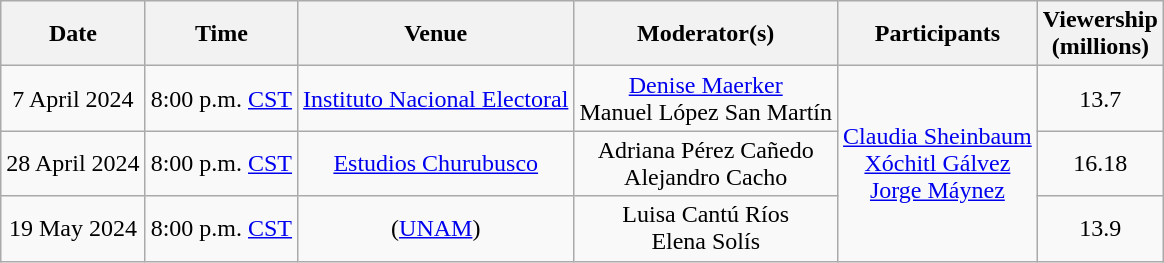<table class="wikitable" style="white-space: nowrap; text-align: center;">
<tr>
<th>Date</th>
<th>Time</th>
<th>Venue</th>
<th>Moderator(s)</th>
<th>Participants</th>
<th>Viewership<br>(millions)</th>
</tr>
<tr>
<td>7 April 2024</td>
<td>8:00 p.m. <a href='#'>CST</a></td>
<td><a href='#'>Instituto Nacional Electoral</a></td>
<td><a href='#'>Denise Maerker</a><br>Manuel López San Martín</td>
<td rowspan="3"><a href='#'>Claudia Sheinbaum</a><br><a href='#'>Xóchitl Gálvez</a><br><a href='#'>Jorge Máynez</a></td>
<td>13.7</td>
</tr>
<tr>
<td>28 April 2024</td>
<td>8:00 p.m. <a href='#'>CST</a></td>
<td><a href='#'>Estudios Churubusco</a></td>
<td>Adriana Pérez Cañedo<br>Alejandro Cacho</td>
<td>16.18</td>
</tr>
<tr>
<td>19 May 2024</td>
<td>8:00 p.m. <a href='#'>CST</a></td>
<td> (<a href='#'>UNAM</a>)</td>
<td>Luisa Cantú Ríos<br>Elena Solís<br></td>
<td>13.9</td>
</tr>
</table>
